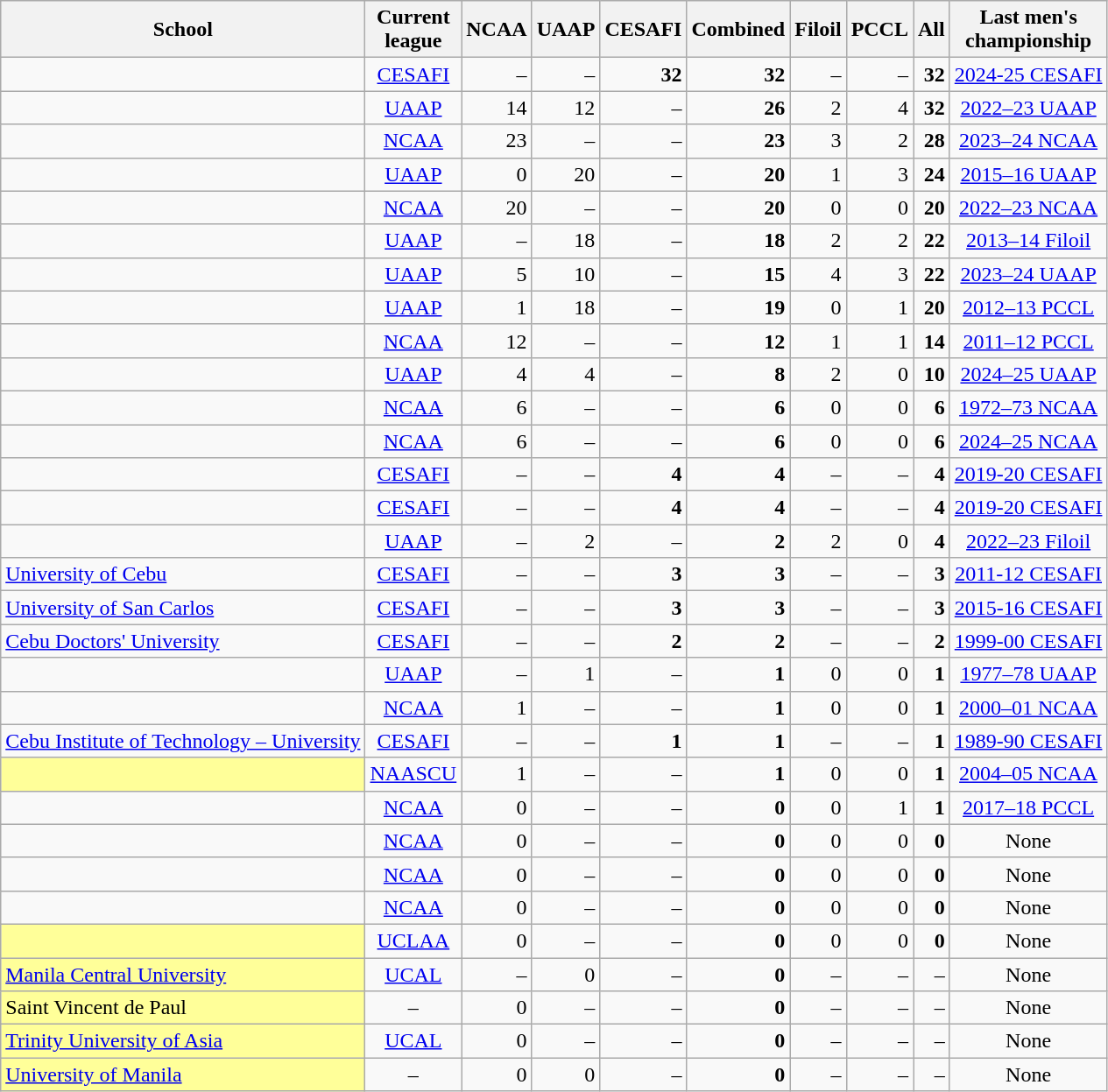<table class="sortable wikitable">
<tr>
<th>School</th>
<th>Current<br>league</th>
<th>NCAA</th>
<th>UAAP</th>
<th>CESAFI</th>
<th>Combined</th>
<th>Filoil</th>
<th>PCCL</th>
<th>All</th>
<th>Last men's<br>championship</th>
</tr>
<tr>
<td></td>
<td align=center><a href='#'>CESAFI</a></td>
<td align=right>–</td>
<td align=right>–</td>
<td align=right><strong>32</strong></td>
<td align=right><strong>32</strong></td>
<td align=right>–</td>
<td align=right>–</td>
<td align=right><strong>32</strong></td>
<td align=center><a href='#'>2024-25 CESAFI</a></td>
</tr>
<tr>
<td></td>
<td align=center><a href='#'>UAAP</a></td>
<td align=right>14</td>
<td align=right>12</td>
<td align=right>–</td>
<td align=right><strong>26</strong></td>
<td align=right>2</td>
<td align=right>4</td>
<td align=right><strong>32</strong></td>
<td align=center><a href='#'>2022–23 UAAP</a></td>
</tr>
<tr>
<td></td>
<td align=center><a href='#'>NCAA</a></td>
<td align=right>23</td>
<td align=right>–</td>
<td align=right>–</td>
<td align=right><strong>23</strong></td>
<td align=right>3</td>
<td align=right>2</td>
<td align=right><strong>28</strong></td>
<td align=center><a href='#'>2023–24 NCAA</a></td>
</tr>
<tr>
<td></td>
<td align=center><a href='#'>UAAP</a></td>
<td align=right>0</td>
<td align=right>20</td>
<td align=right>–</td>
<td align=right><strong>20</strong></td>
<td align=right>1</td>
<td align=right>3</td>
<td align=right><strong>24</strong></td>
<td align=center><a href='#'>2015–16 UAAP</a></td>
</tr>
<tr>
<td></td>
<td align=center><a href='#'>NCAA</a></td>
<td align=right>20</td>
<td align=right>–</td>
<td align=right>–</td>
<td align=right><strong>20</strong></td>
<td align=right>0</td>
<td align=right>0</td>
<td align=right><strong>20</strong></td>
<td align=center><a href='#'>2022–23 NCAA</a></td>
</tr>
<tr>
<td></td>
<td align=center><a href='#'>UAAP</a></td>
<td align=right>–</td>
<td align=right>18</td>
<td align=right>–</td>
<td align=right><strong>18</strong></td>
<td align=right>2</td>
<td align=right>2</td>
<td align=right><strong>22</strong></td>
<td align=center><a href='#'>2013–14 Filoil</a></td>
</tr>
<tr>
<td></td>
<td align=center><a href='#'>UAAP</a></td>
<td align=right>5</td>
<td align=right>10</td>
<td align=right>–</td>
<td align=right><strong>15</strong></td>
<td align=right>4</td>
<td align=right>3</td>
<td align=right><strong>22</strong></td>
<td align=center><a href='#'>2023–24 UAAP</a></td>
</tr>
<tr>
<td></td>
<td align=center><a href='#'>UAAP</a></td>
<td align=right>1</td>
<td align=right>18</td>
<td align=right>–</td>
<td align=right><strong>19</strong></td>
<td align=right>0</td>
<td align=right>1</td>
<td align=right><strong>20</strong></td>
<td align=center><a href='#'>2012–13 PCCL</a></td>
</tr>
<tr>
<td></td>
<td align=center><a href='#'>NCAA</a></td>
<td align=right>12</td>
<td align=right>–</td>
<td align=right>–</td>
<td align=right><strong>12</strong></td>
<td align=right>1</td>
<td align=right>1</td>
<td align=right><strong>14</strong></td>
<td align=center><a href='#'>2011–12 PCCL</a></td>
</tr>
<tr>
<td></td>
<td align=center><a href='#'>UAAP</a></td>
<td align=right>4</td>
<td align=right>4</td>
<td align=right>–</td>
<td align=right><strong>8</strong></td>
<td align=right>2</td>
<td align=right>0</td>
<td align=right><strong>10</strong></td>
<td align=center><a href='#'>2024–25 UAAP</a></td>
</tr>
<tr>
<td></td>
<td align=center><a href='#'>NCAA</a></td>
<td align=right>6</td>
<td align=right>–</td>
<td align=right>–</td>
<td align=right><strong>6</strong></td>
<td align=right>0</td>
<td align=right>0</td>
<td align=right><strong>6</strong></td>
<td align=center><a href='#'>1972–73 NCAA</a></td>
</tr>
<tr>
<td></td>
<td align=center><a href='#'>NCAA</a></td>
<td align=right>6</td>
<td align=right>–</td>
<td align=right>–</td>
<td align=right><strong>6</strong></td>
<td align=right>0</td>
<td align=right>0</td>
<td align=right><strong>6</strong></td>
<td align=center><a href='#'>2024–25 NCAA</a></td>
</tr>
<tr>
<td></td>
<td align=center><a href='#'>CESAFI</a></td>
<td align=right>–</td>
<td align=right>–</td>
<td align=right><strong>4</strong></td>
<td align=right><strong>4</strong></td>
<td align=right>–</td>
<td align=right>–</td>
<td align=right><strong>4</strong></td>
<td align=center><a href='#'>2019-20 CESAFI</a></td>
</tr>
<tr>
<td></td>
<td align=center><a href='#'>CESAFI</a></td>
<td align=right>–</td>
<td align=right>–</td>
<td align=right><strong>4</strong></td>
<td align=right><strong>4</strong></td>
<td align=right>–</td>
<td align=right>–</td>
<td align=right><strong>4</strong></td>
<td align=center><a href='#'>2019-20 CESAFI</a></td>
</tr>
<tr>
<td></td>
<td align=center><a href='#'>UAAP</a></td>
<td align=right>–</td>
<td align=right>2</td>
<td align=right>–</td>
<td align=right><strong>2</strong></td>
<td align=right>2</td>
<td align=right>0</td>
<td align=right><strong>4</strong></td>
<td align=center><a href='#'>2022–23 Filoil</a></td>
</tr>
<tr>
<td><a href='#'>University of Cebu</a></td>
<td align=center><a href='#'>CESAFI</a></td>
<td align=right>–</td>
<td align=right>–</td>
<td align=right><strong>3</strong></td>
<td align=right><strong>3</strong></td>
<td align=right>–</td>
<td align=right>–</td>
<td align=right><strong>3</strong></td>
<td align=center><a href='#'>2011-12 CESAFI</a></td>
</tr>
<tr>
<td><a href='#'>University of San Carlos</a></td>
<td align=center><a href='#'>CESAFI</a></td>
<td align=right>–</td>
<td align=right>–</td>
<td align=right><strong>3</strong></td>
<td align=right><strong>3</strong></td>
<td align=right>–</td>
<td align=right>–</td>
<td align=right><strong>3</strong></td>
<td align=center><a href='#'>2015-16 CESAFI</a></td>
</tr>
<tr>
<td><a href='#'>Cebu Doctors' University</a></td>
<td align=center><a href='#'>CESAFI</a></td>
<td align=right>–</td>
<td align=right>–</td>
<td align=right><strong>2</strong></td>
<td align=right><strong>2</strong></td>
<td align=right>–</td>
<td align=right>–</td>
<td align=right><strong>2</strong></td>
<td align=center><a href='#'>1999-00 CESAFI</a></td>
</tr>
<tr>
<td></td>
<td align=center><a href='#'>UAAP</a></td>
<td align=right>–</td>
<td align=right>1</td>
<td align=right>–</td>
<td align=right><strong>1</strong></td>
<td align=right>0</td>
<td align=right>0</td>
<td align=right><strong>1</strong></td>
<td align=center><a href='#'>1977–78 UAAP</a></td>
</tr>
<tr>
<td></td>
<td align=center><a href='#'>NCAA</a></td>
<td align=right>1</td>
<td align=right>–</td>
<td align=right>–</td>
<td align=right><strong>1</strong></td>
<td align=right>0</td>
<td align=right>0</td>
<td align=right><strong>1</strong></td>
<td align=center><a href='#'>2000–01 NCAA</a></td>
</tr>
<tr>
<td><a href='#'>Cebu Institute of Technology – University</a></td>
<td align=center><a href='#'>CESAFI</a></td>
<td align=right>–</td>
<td align=right>–</td>
<td align=right><strong>1</strong></td>
<td align=right><strong>1</strong></td>
<td align=right>–</td>
<td align=right>–</td>
<td align=right><strong>1</strong></td>
<td align=center><a href='#'>1989-90 CESAFI</a></td>
</tr>
<tr>
<td bgcolor="#FFFF99"></td>
<td align=center><a href='#'>NAASCU</a></td>
<td align=right>1</td>
<td align=right>–</td>
<td align=right>–</td>
<td align=right><strong>1</strong></td>
<td align=right>0</td>
<td align=right>0</td>
<td align=right><strong>1</strong></td>
<td align=center><a href='#'>2004–05 NCAA</a></td>
</tr>
<tr>
<td></td>
<td align=center><a href='#'>NCAA</a></td>
<td align=right>0</td>
<td align=right>–</td>
<td align=right>–</td>
<td align=right><strong>0</strong></td>
<td align=right>0</td>
<td align=right>1</td>
<td align=right><strong>1</strong></td>
<td align=center><a href='#'>2017–18 PCCL</a></td>
</tr>
<tr>
<td></td>
<td align=center><a href='#'>NCAA</a></td>
<td align=right>0</td>
<td align=right>–</td>
<td align=right>–</td>
<td align=right><strong>0</strong></td>
<td align=right>0</td>
<td align=right>0</td>
<td align=right><strong>0</strong></td>
<td align=center>None</td>
</tr>
<tr>
<td></td>
<td align=center><a href='#'>NCAA</a></td>
<td align=right>0</td>
<td align=right>–</td>
<td align=right>–</td>
<td align=right><strong>0</strong></td>
<td align=right>0</td>
<td align=right>0</td>
<td align=right><strong>0</strong></td>
<td align=center>None</td>
</tr>
<tr>
<td></td>
<td align=center><a href='#'>NCAA</a></td>
<td align=right>0</td>
<td align=right>–</td>
<td align=right>–</td>
<td align=right><strong>0</strong></td>
<td align=right>0</td>
<td align=right>0</td>
<td align=right><strong>0</strong></td>
<td align=center>None</td>
</tr>
<tr>
<td bgcolor="#FFFF99"></td>
<td align=center><a href='#'>UCLAA</a></td>
<td align=right>0</td>
<td align=right>–</td>
<td align=right>–</td>
<td align=right><strong>0</strong></td>
<td align=right>0</td>
<td align=right>0</td>
<td align=right><strong>0</strong></td>
<td align=center>None</td>
</tr>
<tr>
<td bgcolor="#FFFF99"> <a href='#'>Manila Central University</a></td>
<td align=center><a href='#'>UCAL</a></td>
<td align=right>–</td>
<td align=right>0</td>
<td align=right>–</td>
<td align=right><strong>0</strong></td>
<td align=right>–</td>
<td align=right>–</td>
<td align=right>–</td>
<td align=center>None</td>
</tr>
<tr>
<td bgcolor="#FFFF99"> Saint Vincent de Paul</td>
<td align=center>–</td>
<td align=right>0</td>
<td align=right>–</td>
<td align=right>–</td>
<td align=right><strong>0</strong></td>
<td align=right>–</td>
<td align=right>–</td>
<td align=right>–</td>
<td align=center>None</td>
</tr>
<tr>
<td bgcolor="#FFFF99"> <a href='#'>Trinity University of Asia</a></td>
<td align=center><a href='#'>UCAL</a></td>
<td align=right>0</td>
<td align=right>–</td>
<td align=right>–</td>
<td align=right><strong>0</strong></td>
<td align=right>–</td>
<td align=right>–</td>
<td align=right>–</td>
<td align=center>None</td>
</tr>
<tr>
<td bgcolor="#FFFF99"> <a href='#'>University of Manila</a></td>
<td align=center>–</td>
<td align=right>0</td>
<td align=right>0</td>
<td align=right>–</td>
<td align=right><strong>0</strong></td>
<td align=right>–</td>
<td align=right>–</td>
<td align=right>–</td>
<td align=center>None</td>
</tr>
</table>
